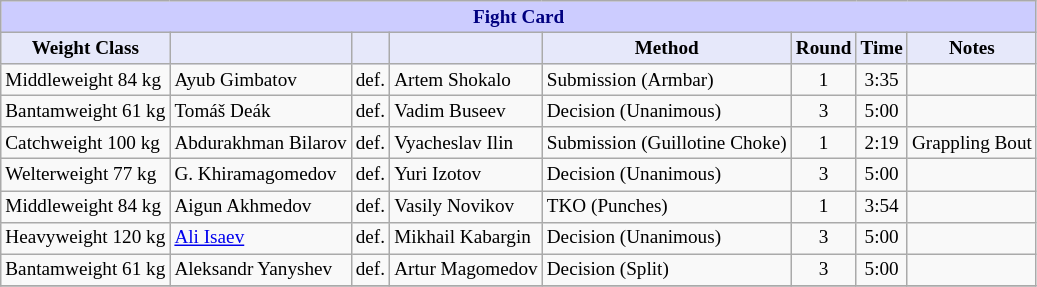<table class="wikitable" style="font-size: 80%;">
<tr>
<th colspan="8" style="background-color: #ccf; color: #000080; text-align: center;"><strong>Fight Card</strong></th>
</tr>
<tr>
<th colspan="1" style="background-color: #E6E8FA; color: #000000; text-align: center;">Weight Class</th>
<th colspan="1" style="background-color: #E6E8FA; color: #000000; text-align: center;"></th>
<th colspan="1" style="background-color: #E6E8FA; color: #000000; text-align: center;"></th>
<th colspan="1" style="background-color: #E6E8FA; color: #000000; text-align: center;"></th>
<th colspan="1" style="background-color: #E6E8FA; color: #000000; text-align: center;">Method</th>
<th colspan="1" style="background-color: #E6E8FA; color: #000000; text-align: center;">Round</th>
<th colspan="1" style="background-color: #E6E8FA; color: #000000; text-align: center;">Time</th>
<th colspan="1" style="background-color: #E6E8FA; color: #000000; text-align: center;">Notes</th>
</tr>
<tr>
<td>Middleweight 84 kg</td>
<td> Ayub Gimbatov</td>
<td>def.</td>
<td> Artem Shokalo</td>
<td>Submission (Armbar)</td>
<td align=center>1</td>
<td align=center>3:35</td>
<td></td>
</tr>
<tr>
<td>Bantamweight 61 kg</td>
<td> Tomáš Deák</td>
<td>def.</td>
<td> Vadim Buseev</td>
<td>Decision (Unanimous)</td>
<td align=center>3</td>
<td align=center>5:00</td>
<td></td>
</tr>
<tr>
<td>Catchweight 100 kg</td>
<td> Abdurakhman Bilarov</td>
<td>def.</td>
<td> Vyacheslav Ilin</td>
<td>Submission (Guillotine Choke)</td>
<td align=center>1</td>
<td align=center>2:19</td>
<td>Grappling Bout</td>
</tr>
<tr>
<td>Welterweight 77 kg</td>
<td> G. Khiramagomedov</td>
<td>def.</td>
<td> Yuri Izotov</td>
<td>Decision (Unanimous)</td>
<td align=center>3</td>
<td align=center>5:00</td>
<td></td>
</tr>
<tr>
<td>Middleweight 84 kg</td>
<td> Aigun Akhmedov</td>
<td>def.</td>
<td> Vasily Novikov</td>
<td>TKO (Punches)</td>
<td align=center>1</td>
<td align=center>3:54</td>
<td></td>
</tr>
<tr>
<td>Heavyweight 120 kg</td>
<td> <a href='#'>Ali Isaev</a></td>
<td>def.</td>
<td> Mikhail Kabargin</td>
<td>Decision (Unanimous)</td>
<td align=center>3</td>
<td align=center>5:00</td>
<td></td>
</tr>
<tr>
<td>Bantamweight 61 kg</td>
<td> Aleksandr Yanyshev</td>
<td>def.</td>
<td> Artur Magomedov</td>
<td>Decision (Split)</td>
<td align=center>3</td>
<td align=center>5:00</td>
<td></td>
</tr>
<tr>
</tr>
</table>
